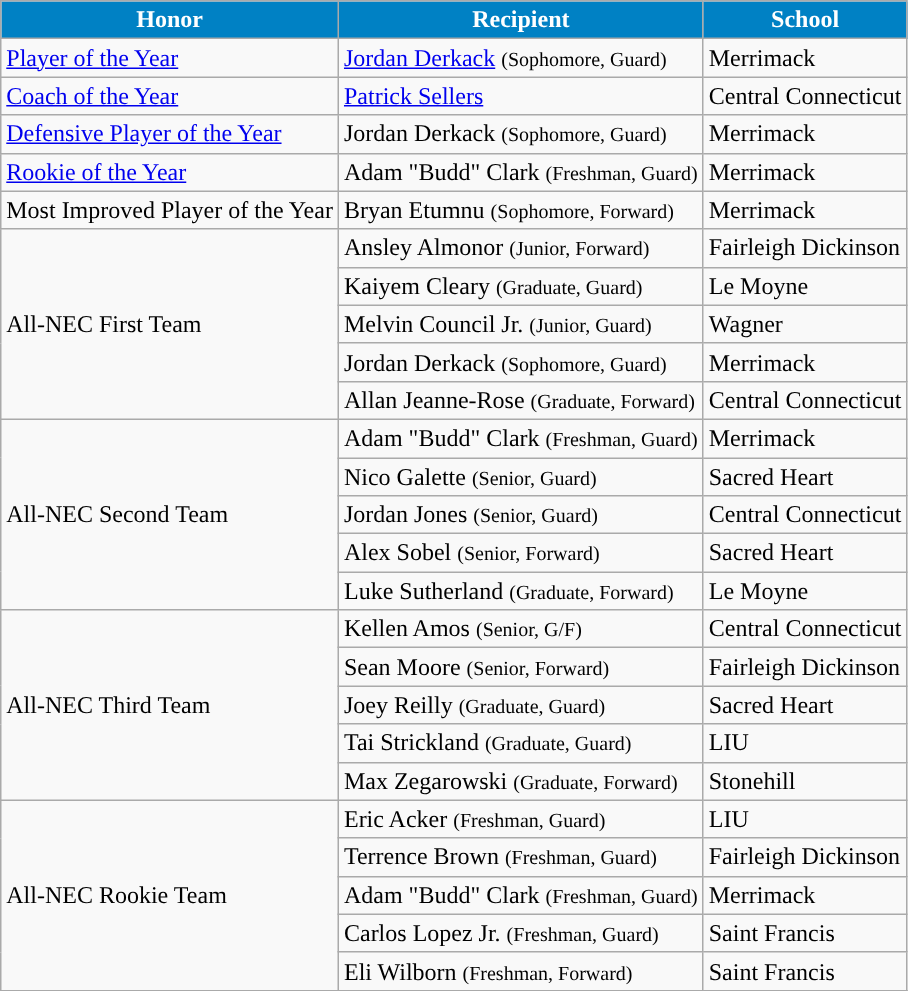<table class="wikitable" border="1">
<tr>
<th align="center" style="background:#0081C4; color:#FFFFFF;">Honor</th>
<th align="center" style="background:#0081C4; color:#FFFFFF;">Recipient</th>
<th align="center" style="background:#0081C4; color:#FFFFFF;">School</th>
</tr>
<tr>
<td valign="middle"><a href='#'>Player of the Year</a></td>
<td><a href='#'>Jordan Derkack</a> <small>(Sophomore, Guard)</small></td>
<td style=>Merrimack</td>
</tr>
<tr>
<td><a href='#'>Coach of the Year</a></td>
<td><a href='#'>Patrick Sellers</a></td>
<td style=>Central Connecticut</td>
</tr>
<tr>
<td><a href='#'>Defensive Player of the Year</a></td>
<td>Jordan Derkack <small>(Sophomore, Guard)</small></td>
<td style=>Merrimack</td>
</tr>
<tr>
<td><a href='#'>Rookie of the Year</a></td>
<td>Adam "Budd" Clark <small>(Freshman, Guard)</small></td>
<td style=>Merrimack</td>
</tr>
<tr>
<td>Most Improved Player of the Year</td>
<td>Bryan Etumnu <small>(Sophomore, Forward)</small></td>
<td style=>Merrimack</td>
</tr>
<tr>
<td rowspan="5" valign="middle">All-NEC First Team</td>
<td>Ansley Almonor <small>(Junior, Forward)</small></td>
<td style=>Fairleigh Dickinson</td>
</tr>
<tr>
<td>Kaiyem Cleary <small>(Graduate, Guard)</small></td>
<td style=>Le Moyne</td>
</tr>
<tr>
<td>Melvin Council Jr. <small>(Junior, Guard)</small></td>
<td style=>Wagner</td>
</tr>
<tr>
<td>Jordan Derkack <small>(Sophomore, Guard)</small></td>
<td style=>Merrimack</td>
</tr>
<tr>
<td>Allan Jeanne-Rose <small>(Graduate, Forward)</small></td>
<td style=>Central Connecticut</td>
</tr>
<tr>
<td rowspan="5" valign="middle">All-NEC Second Team</td>
<td>Adam "Budd" Clark <small>(Freshman, Guard)</small></td>
<td style=>Merrimack</td>
</tr>
<tr>
<td>Nico Galette <small>(Senior, Guard)</small></td>
<td style=>Sacred Heart</td>
</tr>
<tr>
<td>Jordan Jones <small>(Senior, Guard)</small></td>
<td style=>Central Connecticut</td>
</tr>
<tr>
<td>Alex Sobel <small>(Senior, Forward)</small></td>
<td style=>Sacred Heart</td>
</tr>
<tr>
<td>Luke Sutherland <small>(Graduate, Forward)</small></td>
<td style=>Le Moyne</td>
</tr>
<tr>
<td rowspan="5" valign="middle">All-NEC Third Team</td>
<td>Kellen Amos <small>(Senior, G/F)</small></td>
<td style=>Central Connecticut</td>
</tr>
<tr>
<td>Sean Moore <small>(Senior, Forward)</small></td>
<td style=>Fairleigh Dickinson</td>
</tr>
<tr>
<td>Joey Reilly <small>(Graduate, Guard)</small></td>
<td style=>Sacred Heart</td>
</tr>
<tr>
<td>Tai Strickland <small>(Graduate, Guard)</small></td>
<td style=>LIU</td>
</tr>
<tr>
<td>Max Zegarowski <small>(Graduate, Forward)</small></td>
<td style=>Stonehill</td>
</tr>
<tr>
<td rowspan="5" valign="middle">All-NEC Rookie Team</td>
<td>Eric Acker <small>(Freshman, Guard)</small></td>
<td style=>LIU</td>
</tr>
<tr>
<td>Terrence Brown <small>(Freshman, Guard)</small></td>
<td style=>Fairleigh Dickinson</td>
</tr>
<tr>
<td>Adam "Budd" Clark <small>(Freshman, Guard)</small></td>
<td style=>Merrimack</td>
</tr>
<tr>
<td>Carlos Lopez Jr. <small>(Freshman, Guard)</small></td>
<td style=>Saint Francis</td>
</tr>
<tr>
<td>Eli Wilborn <small>(Freshman, Forward)</small></td>
<td style=>Saint Francis</td>
</tr>
<tr>
</tr>
</table>
